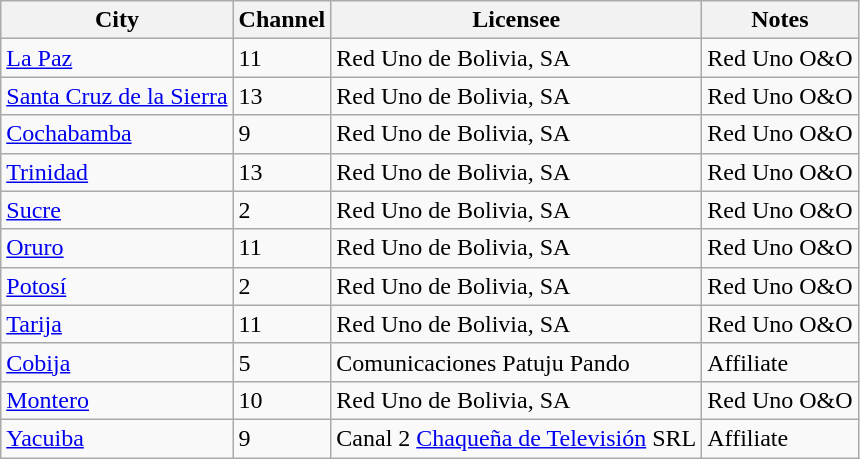<table class="wikitable sortable" style="text-align:middle">
<tr>
<th>City</th>
<th>Channel</th>
<th>Licensee</th>
<th>Notes</th>
</tr>
<tr>
<td><a href='#'>La Paz</a></td>
<td>11</td>
<td>Red Uno de Bolivia, SA</td>
<td>Red Uno O&O</td>
</tr>
<tr>
<td><a href='#'>Santa Cruz de la Sierra</a></td>
<td>13</td>
<td>Red Uno de Bolivia, SA</td>
<td>Red Uno O&O</td>
</tr>
<tr>
<td><a href='#'>Cochabamba</a></td>
<td>9</td>
<td>Red Uno de Bolivia, SA</td>
<td>Red Uno O&O</td>
</tr>
<tr>
<td><a href='#'>Trinidad</a></td>
<td>13</td>
<td>Red Uno de Bolivia, SA</td>
<td>Red Uno O&O</td>
</tr>
<tr>
<td><a href='#'>Sucre</a></td>
<td>2</td>
<td>Red Uno de Bolivia, SA</td>
<td>Red Uno O&O</td>
</tr>
<tr>
<td><a href='#'>Oruro</a></td>
<td>11</td>
<td>Red Uno de Bolivia, SA</td>
<td>Red Uno O&O</td>
</tr>
<tr>
<td><a href='#'>Potosí</a></td>
<td>2</td>
<td>Red Uno de Bolivia, SA</td>
<td>Red Uno O&O</td>
</tr>
<tr>
<td><a href='#'>Tarija</a></td>
<td>11</td>
<td>Red Uno de Bolivia, SA</td>
<td>Red Uno O&O</td>
</tr>
<tr>
<td><a href='#'>Cobija</a></td>
<td>5</td>
<td>Comunicaciones Patuju Pando</td>
<td>Affiliate</td>
</tr>
<tr>
<td><a href='#'>Montero</a></td>
<td>10</td>
<td>Red Uno de Bolivia, SA</td>
<td>Red Uno O&O</td>
</tr>
<tr>
<td><a href='#'>Yacuiba</a></td>
<td>9</td>
<td>Canal 2 <a href='#'>Chaqueña de Televisión</a> SRL</td>
<td>Affiliate</td>
</tr>
</table>
